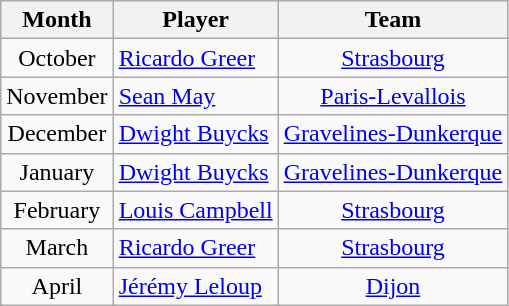<table class="wikitable sortable" style="text-align: center;">
<tr>
<th align="center">Month</th>
<th align="center">Player</th>
<th align="center">Team</th>
</tr>
<tr>
<td>October</td>
<td align="left"> <a href='#'>Ricardo Greer</a></td>
<td><a href='#'>Strasbourg</a></td>
</tr>
<tr>
<td>November</td>
<td align="left"> <a href='#'>Sean May</a></td>
<td><a href='#'>Paris-Levallois</a></td>
</tr>
<tr>
<td>December</td>
<td align="left"> <a href='#'>Dwight Buycks</a></td>
<td><a href='#'>Gravelines-Dunkerque</a></td>
</tr>
<tr>
<td>January</td>
<td align="left"> <a href='#'>Dwight Buycks</a></td>
<td><a href='#'>Gravelines-Dunkerque</a></td>
</tr>
<tr>
<td>February</td>
<td align="left"> <a href='#'>Louis Campbell</a></td>
<td><a href='#'>Strasbourg</a></td>
</tr>
<tr>
<td>March</td>
<td align="left"> <a href='#'>Ricardo Greer</a></td>
<td><a href='#'>Strasbourg</a></td>
</tr>
<tr>
<td>April</td>
<td align="left"> <a href='#'>Jérémy Leloup</a></td>
<td><a href='#'>Dijon</a></td>
</tr>
</table>
